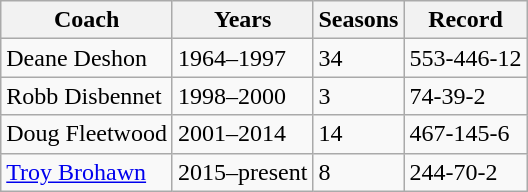<table class=wikitable>
<tr>
<th>Coach</th>
<th>Years</th>
<th>Seasons</th>
<th>Record</th>
</tr>
<tr>
<td>Deane Deshon</td>
<td>1964–1997</td>
<td>34</td>
<td>553-446-12</td>
</tr>
<tr>
<td>Robb Disbennet</td>
<td>1998–2000</td>
<td>3</td>
<td>74-39-2</td>
</tr>
<tr>
<td>Doug Fleetwood</td>
<td>2001–2014</td>
<td>14</td>
<td>467-145-6</td>
</tr>
<tr>
<td><a href='#'>Troy Brohawn</a></td>
<td>2015–present</td>
<td>8</td>
<td>244-70-2</td>
</tr>
</table>
